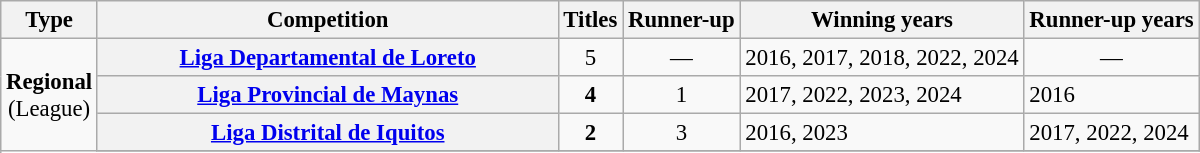<table class="wikitable plainrowheaders" style="font-size:95%; text-align:center;">
<tr>
<th>Type</th>
<th width=300px>Competition</th>
<th>Titles</th>
<th>Runner-up</th>
<th>Winning years</th>
<th>Runner-up years</th>
</tr>
<tr>
<td rowspan=5><strong>Regional</strong><br>(League)</td>
<th scope=col><a href='#'>Liga Departamental de Loreto</a></th>
<td>5</td>
<td style="text-align:center;">—</td>
<td align="left">2016, 2017, 2018, 2022, 2024</td>
<td style="text-align:center;">—</td>
</tr>
<tr>
<th scope=col><a href='#'>Liga Provincial de Maynas</a></th>
<td><strong>4</strong></td>
<td>1</td>
<td align="left">2017, 2022, 2023, 2024</td>
<td align="left">2016</td>
</tr>
<tr>
<th scope=col><a href='#'>Liga Distrital de Iquitos</a></th>
<td><strong>2</strong></td>
<td>3</td>
<td align="left">2016, 2023</td>
<td align="left">2017, 2022, 2024</td>
</tr>
<tr>
</tr>
</table>
